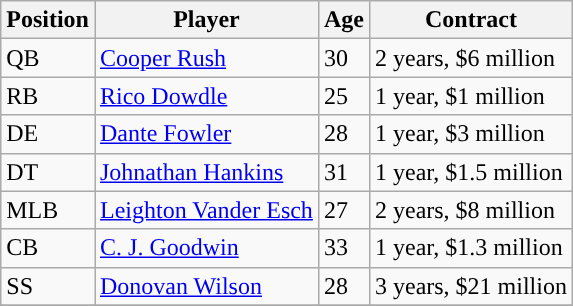<table class="wikitable">
<tr>
<th>Position</th>
<th>Player</th>
<th>Age</th>
<th>Contract</th>
</tr>
<tr>
<td>QB</td>
<td><a href='#'>Cooper Rush</a></td>
<td>30</td>
<td>2 years, $6 million</td>
</tr>
<tr>
<td>RB</td>
<td><a href='#'>Rico Dowdle</a></td>
<td>25</td>
<td>1 year, $1 million</td>
</tr>
<tr>
<td>DE</td>
<td><a href='#'>Dante Fowler</a></td>
<td>28</td>
<td>1 year, $3 million</td>
</tr>
<tr>
<td>DT</td>
<td><a href='#'>Johnathan Hankins</a></td>
<td>31</td>
<td>1 year, $1.5 million</td>
</tr>
<tr>
<td>MLB</td>
<td><a href='#'>Leighton Vander Esch</a></td>
<td>27</td>
<td>2 years, $8 million</td>
</tr>
<tr>
<td>CB</td>
<td><a href='#'>C. J. Goodwin</a></td>
<td>33</td>
<td>1 year, $1.3 million</td>
</tr>
<tr>
<td>SS</td>
<td><a href='#'>Donovan Wilson</a></td>
<td>28</td>
<td>3 years, $21 million</td>
</tr>
<tr>
</tr>
</table>
